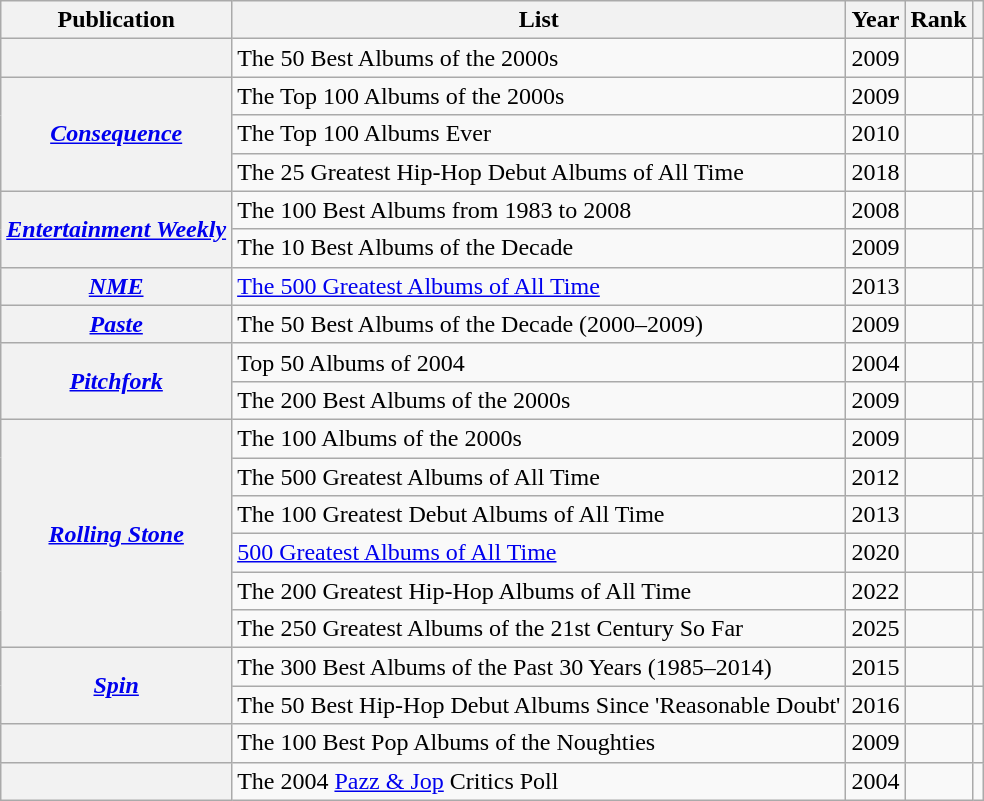<table class="wikitable sortable plainrowheaders" style="border:none; margin:0;">
<tr>
<th scope="col">Publication</th>
<th scope="col" class="unsortable">List</th>
<th scope="col" data-sort-type="number">Year</th>
<th scope="col" data-sort-type="number">Rank</th>
<th scope="col" class="unsortable"></th>
</tr>
<tr>
<th scope="row"></th>
<td>The 50 Best Albums of the 2000s</td>
<td>2009</td>
<td></td>
<td></td>
</tr>
<tr>
<th scope="row" rowspan="3"><em><a href='#'>Consequence</a></em></th>
<td>The Top 100 Albums of the 2000s</td>
<td>2009</td>
<td></td>
<td></td>
</tr>
<tr>
<td>The Top 100 Albums Ever</td>
<td>2010</td>
<td></td>
<td></td>
</tr>
<tr>
<td>The 25 Greatest Hip-Hop Debut Albums of All Time</td>
<td>2018</td>
<td></td>
<td></td>
</tr>
<tr>
<th scope="row" rowspan="2"><em><a href='#'>Entertainment Weekly</a></em></th>
<td>The 100 Best Albums from 1983 to 2008</td>
<td>2008</td>
<td></td>
<td></td>
</tr>
<tr>
<td>The 10 Best Albums of the Decade</td>
<td>2009</td>
<td></td>
<td></td>
</tr>
<tr>
<th scope="row"><em><a href='#'>NME</a></em></th>
<td><a href='#'>The 500 Greatest Albums of All Time</a></td>
<td>2013</td>
<td></td>
<td></td>
</tr>
<tr>
<th scope="row"><em><a href='#'>Paste</a></em></th>
<td>The 50 Best Albums of the Decade (2000–2009)</td>
<td>2009</td>
<td></td>
<td></td>
</tr>
<tr>
<th scope="row" rowspan="2"><em><a href='#'>Pitchfork</a></em></th>
<td>Top 50 Albums of 2004</td>
<td>2004</td>
<td></td>
<td></td>
</tr>
<tr>
<td>The 200 Best Albums of the 2000s</td>
<td>2009</td>
<td></td>
<td></td>
</tr>
<tr>
<th scope="row" rowspan="6"><em><a href='#'>Rolling Stone</a></em></th>
<td>The 100 Albums of the 2000s</td>
<td>2009</td>
<td></td>
<td></td>
</tr>
<tr>
<td>The 500 Greatest Albums of All Time</td>
<td>2012</td>
<td></td>
<td></td>
</tr>
<tr>
<td>The 100 Greatest Debut Albums of All Time</td>
<td>2013</td>
<td></td>
<td></td>
</tr>
<tr>
<td><a href='#'>500 Greatest Albums of All Time</a></td>
<td>2020</td>
<td></td>
<td></td>
</tr>
<tr>
<td>The 200 Greatest Hip-Hop Albums of All Time</td>
<td>2022</td>
<td></td>
<td></td>
</tr>
<tr>
<td>The 250 Greatest Albums of the 21st Century So Far</td>
<td>2025</td>
<td></td>
<td></td>
</tr>
<tr>
<th scope="row" rowspan="2"><em><a href='#'>Spin</a></em></th>
<td>The 300 Best Albums of the Past 30 Years (1985–2014)</td>
<td>2015</td>
<td></td>
<td></td>
</tr>
<tr>
<td>The 50 Best Hip-Hop Debut Albums Since 'Reasonable Doubt'</td>
<td>2016</td>
<td></td>
<td></td>
</tr>
<tr>
<th scope="row"></th>
<td>The 100 Best Pop Albums of the Noughties</td>
<td>2009</td>
<td></td>
<td></td>
</tr>
<tr>
<th scope="row"></th>
<td>The 2004 <a href='#'>Pazz & Jop</a> Critics Poll</td>
<td>2004</td>
<td></td>
<td></td>
</tr>
</table>
